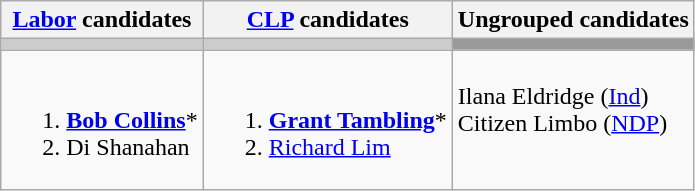<table class="wikitable">
<tr>
<th><a href='#'>Labor</a> candidates</th>
<th><a href='#'>CLP</a> candidates</th>
<th>Ungrouped candidates</th>
</tr>
<tr bgcolor="#cccccc">
<td></td>
<td></td>
<td bgcolor="#999999"></td>
</tr>
<tr>
<td><br><ol><li><strong><a href='#'>Bob Collins</a></strong>*</li><li>Di Shanahan</li></ol></td>
<td><br><ol><li><strong><a href='#'>Grant Tambling</a></strong>*</li><li><a href='#'>Richard Lim</a></li></ol></td>
<td valign=top><br>Ilana Eldridge (<a href='#'>Ind</a>)<br>
Citizen Limbo (<a href='#'>NDP</a>)</td>
</tr>
</table>
